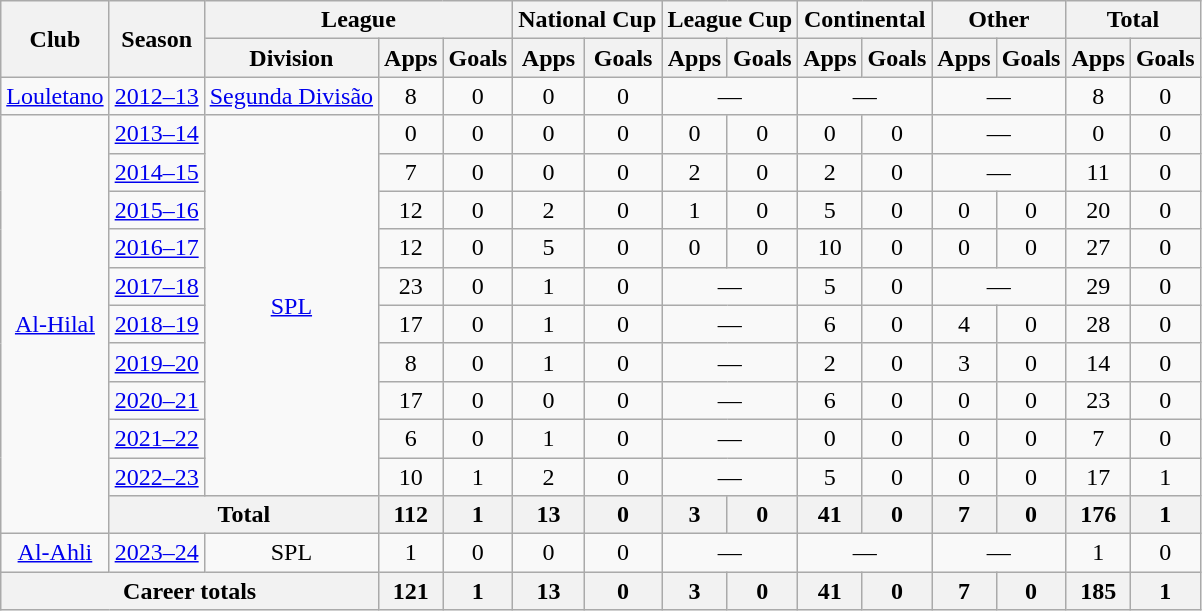<table class="wikitable" style="text-align: center">
<tr>
<th rowspan=2>Club</th>
<th rowspan=2>Season</th>
<th colspan=3>League</th>
<th colspan=2>National Cup</th>
<th colspan=2>League Cup</th>
<th colspan=2>Continental</th>
<th colspan=2>Other</th>
<th colspan=2>Total</th>
</tr>
<tr>
<th>Division</th>
<th>Apps</th>
<th>Goals</th>
<th>Apps</th>
<th>Goals</th>
<th>Apps</th>
<th>Goals</th>
<th>Apps</th>
<th>Goals</th>
<th>Apps</th>
<th>Goals</th>
<th>Apps</th>
<th>Goals</th>
</tr>
<tr>
<td><a href='#'>Louletano</a></td>
<td><a href='#'>2012–13</a></td>
<td><a href='#'>Segunda Divisão</a></td>
<td>8</td>
<td>0</td>
<td>0</td>
<td>0</td>
<td colspan=2>—</td>
<td colspan=2>—</td>
<td colspan=2>—</td>
<td>8</td>
<td>0</td>
</tr>
<tr>
<td rowspan=11><a href='#'>Al-Hilal</a></td>
<td><a href='#'>2013–14</a></td>
<td rowspan=10><a href='#'>SPL</a></td>
<td>0</td>
<td>0</td>
<td>0</td>
<td>0</td>
<td>0</td>
<td>0</td>
<td>0</td>
<td>0</td>
<td colspan=2>—</td>
<td>0</td>
<td>0</td>
</tr>
<tr>
<td><a href='#'>2014–15</a></td>
<td>7</td>
<td>0</td>
<td>0</td>
<td>0</td>
<td>2</td>
<td>0</td>
<td>2</td>
<td>0</td>
<td colspan=2>—</td>
<td>11</td>
<td>0</td>
</tr>
<tr>
<td><a href='#'>2015–16</a></td>
<td>12</td>
<td>0</td>
<td>2</td>
<td>0</td>
<td>1</td>
<td>0</td>
<td>5</td>
<td>0</td>
<td>0</td>
<td>0</td>
<td>20</td>
<td>0</td>
</tr>
<tr>
<td><a href='#'>2016–17</a></td>
<td>12</td>
<td>0</td>
<td>5</td>
<td>0</td>
<td>0</td>
<td>0</td>
<td>10</td>
<td>0</td>
<td>0</td>
<td>0</td>
<td>27</td>
<td>0</td>
</tr>
<tr>
<td><a href='#'>2017–18</a></td>
<td>23</td>
<td>0</td>
<td>1</td>
<td>0</td>
<td colspan=2>—</td>
<td>5</td>
<td>0</td>
<td colspan=2>—</td>
<td>29</td>
<td>0</td>
</tr>
<tr>
<td><a href='#'>2018–19</a></td>
<td>17</td>
<td>0</td>
<td>1</td>
<td>0</td>
<td colspan=2>—</td>
<td>6</td>
<td>0</td>
<td>4</td>
<td>0</td>
<td>28</td>
<td>0</td>
</tr>
<tr>
<td><a href='#'>2019–20</a></td>
<td>8</td>
<td>0</td>
<td>1</td>
<td>0</td>
<td colspan=2>—</td>
<td>2</td>
<td>0</td>
<td>3</td>
<td>0</td>
<td>14</td>
<td>0</td>
</tr>
<tr>
<td><a href='#'>2020–21</a></td>
<td>17</td>
<td>0</td>
<td>0</td>
<td>0</td>
<td colspan=2>—</td>
<td>6</td>
<td>0</td>
<td>0</td>
<td>0</td>
<td>23</td>
<td>0</td>
</tr>
<tr>
<td><a href='#'>2021–22</a></td>
<td>6</td>
<td>0</td>
<td>1</td>
<td>0</td>
<td colspan=2>—</td>
<td>0</td>
<td>0</td>
<td>0</td>
<td>0</td>
<td>7</td>
<td>0</td>
</tr>
<tr>
<td><a href='#'>2022–23</a></td>
<td>10</td>
<td>1</td>
<td>2</td>
<td>0</td>
<td colspan=2>—</td>
<td>5</td>
<td>0</td>
<td>0</td>
<td>0</td>
<td>17</td>
<td>1</td>
</tr>
<tr>
<th colspan=2>Total</th>
<th>112</th>
<th>1</th>
<th>13</th>
<th>0</th>
<th>3</th>
<th>0</th>
<th>41</th>
<th>0</th>
<th>7</th>
<th>0</th>
<th>176</th>
<th>1</th>
</tr>
<tr>
<td><a href='#'>Al-Ahli</a></td>
<td><a href='#'>2023–24</a></td>
<td>SPL</td>
<td>1</td>
<td>0</td>
<td>0</td>
<td>0</td>
<td colspan=2>—</td>
<td colspan=2>—</td>
<td colspan=2>—</td>
<td>1</td>
<td>0</td>
</tr>
<tr>
<th colspan=3>Career totals</th>
<th>121</th>
<th>1</th>
<th>13</th>
<th>0</th>
<th>3</th>
<th>0</th>
<th>41</th>
<th>0</th>
<th>7</th>
<th>0</th>
<th>185</th>
<th>1</th>
</tr>
</table>
